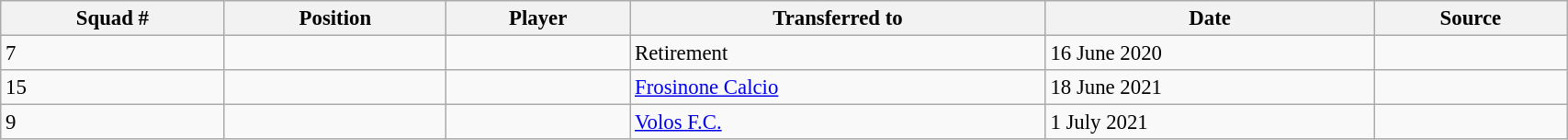<table class="wikitable sortable" style="width:90%; text-align:center; font-size:95%; text-align:left;">
<tr>
<th>Squad #</th>
<th>Position</th>
<th>Player</th>
<th>Transferred to</th>
<th>Date</th>
<th>Source</th>
</tr>
<tr>
<td>7</td>
<td></td>
<td></td>
<td>Retirement</td>
<td>16 June 2020</td>
<td></td>
</tr>
<tr>
<td>15</td>
<td></td>
<td></td>
<td> <a href='#'>Frosinone Calcio</a></td>
<td>18 June 2021</td>
<td></td>
</tr>
<tr>
<td>9</td>
<td></td>
<td></td>
<td> <a href='#'>Volos F.C.</a></td>
<td>1 July 2021</td>
<td></td>
</tr>
</table>
